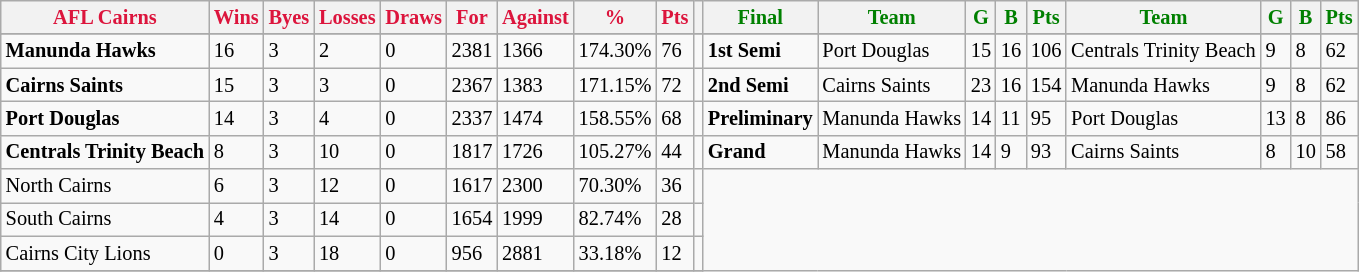<table style="font-size: 85%; text-align: left;" class="wikitable">
<tr>
<th style="color:crimson">AFL Cairns</th>
<th style="color:crimson">Wins</th>
<th style="color:crimson">Byes</th>
<th style="color:crimson">Losses</th>
<th style="color:crimson">Draws</th>
<th style="color:crimson">For</th>
<th style="color:crimson">Against</th>
<th style="color:crimson">%</th>
<th style="color:crimson">Pts</th>
<th></th>
<th style="color:green">Final</th>
<th style="color:green">Team</th>
<th style="color:green">G</th>
<th style="color:green">B</th>
<th style="color:green">Pts</th>
<th style="color:green">Team</th>
<th style="color:green">G</th>
<th style="color:green">B</th>
<th style="color:green">Pts</th>
</tr>
<tr>
</tr>
<tr>
</tr>
<tr>
<td><strong>	Manunda Hawks	</strong></td>
<td>16</td>
<td>3</td>
<td>2</td>
<td>0</td>
<td>2381</td>
<td>1366</td>
<td>174.30%</td>
<td>76</td>
<td></td>
<td><strong>1st Semi</strong></td>
<td>Port Douglas</td>
<td>15</td>
<td>16</td>
<td>106</td>
<td>Centrals Trinity Beach</td>
<td>9</td>
<td>8</td>
<td>62</td>
</tr>
<tr>
<td><strong>	Cairns Saints	</strong></td>
<td>15</td>
<td>3</td>
<td>3</td>
<td>0</td>
<td>2367</td>
<td>1383</td>
<td>171.15%</td>
<td>72</td>
<td></td>
<td><strong>2nd Semi</strong></td>
<td>Cairns Saints</td>
<td>23</td>
<td>16</td>
<td>154</td>
<td>Manunda Hawks</td>
<td>9</td>
<td>8</td>
<td>62</td>
</tr>
<tr>
<td><strong>	Port Douglas	</strong></td>
<td>14</td>
<td>3</td>
<td>4</td>
<td>0</td>
<td>2337</td>
<td>1474</td>
<td>158.55%</td>
<td>68</td>
<td></td>
<td><strong>Preliminary</strong></td>
<td>Manunda Hawks</td>
<td>14</td>
<td>11</td>
<td>95</td>
<td>Port Douglas</td>
<td>13</td>
<td>8</td>
<td>86</td>
</tr>
<tr>
<td><strong>	Centrals Trinity Beach	</strong></td>
<td>8</td>
<td>3</td>
<td>10</td>
<td>0</td>
<td>1817</td>
<td>1726</td>
<td>105.27%</td>
<td>44</td>
<td></td>
<td><strong>Grand</strong></td>
<td>Manunda Hawks</td>
<td>14</td>
<td>9</td>
<td>93</td>
<td>Cairns Saints</td>
<td>8</td>
<td>10</td>
<td>58</td>
</tr>
<tr>
<td>North Cairns</td>
<td>6</td>
<td>3</td>
<td>12</td>
<td>0</td>
<td>1617</td>
<td>2300</td>
<td>70.30%</td>
<td>36</td>
<td></td>
</tr>
<tr>
<td>South Cairns</td>
<td>4</td>
<td>3</td>
<td>14</td>
<td>0</td>
<td>1654</td>
<td>1999</td>
<td>82.74%</td>
<td>28</td>
<td></td>
</tr>
<tr>
<td>Cairns City Lions</td>
<td>0</td>
<td>3</td>
<td>18</td>
<td>0</td>
<td>956</td>
<td>2881</td>
<td>33.18%</td>
<td>12</td>
<td></td>
</tr>
<tr>
</tr>
</table>
